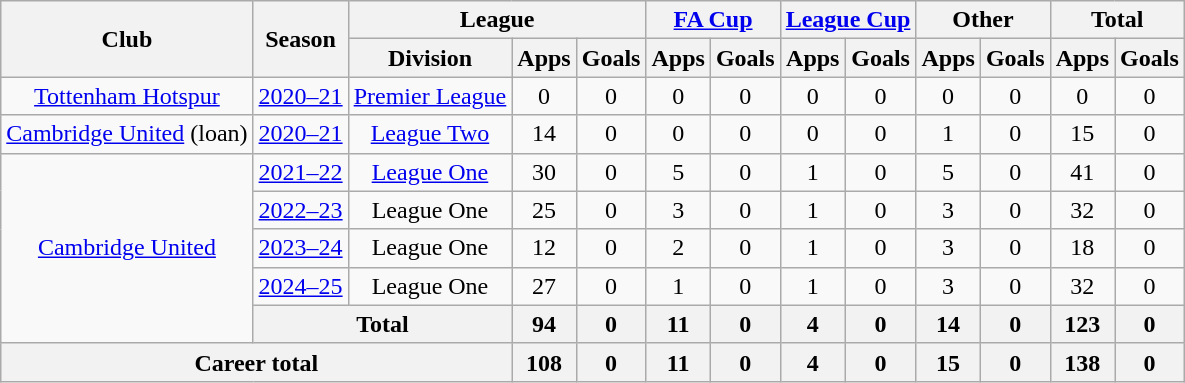<table class=wikitable style="text-align:center">
<tr>
<th rowspan=2>Club</th>
<th rowspan=2>Season</th>
<th colspan=3>League</th>
<th colspan=2><a href='#'>FA Cup</a></th>
<th colspan=2><a href='#'>League Cup</a></th>
<th colspan=2>Other</th>
<th colspan=2>Total</th>
</tr>
<tr>
<th>Division</th>
<th>Apps</th>
<th>Goals</th>
<th>Apps</th>
<th>Goals</th>
<th>Apps</th>
<th>Goals</th>
<th>Apps</th>
<th>Goals</th>
<th>Apps</th>
<th>Goals</th>
</tr>
<tr>
<td><a href='#'>Tottenham Hotspur</a></td>
<td><a href='#'>2020–21</a></td>
<td><a href='#'>Premier League</a></td>
<td>0</td>
<td>0</td>
<td>0</td>
<td>0</td>
<td>0</td>
<td>0</td>
<td>0</td>
<td>0</td>
<td>0</td>
<td>0</td>
</tr>
<tr>
<td><a href='#'>Cambridge United</a> (loan)</td>
<td><a href='#'>2020–21</a></td>
<td><a href='#'>League Two</a></td>
<td>14</td>
<td>0</td>
<td>0</td>
<td>0</td>
<td>0</td>
<td>0</td>
<td>1</td>
<td>0</td>
<td>15</td>
<td>0</td>
</tr>
<tr>
<td rowspan="5"><a href='#'>Cambridge United</a></td>
<td><a href='#'>2021–22</a></td>
<td><a href='#'>League One</a></td>
<td>30</td>
<td>0</td>
<td>5</td>
<td>0</td>
<td>1</td>
<td>0</td>
<td>5</td>
<td>0</td>
<td>41</td>
<td>0</td>
</tr>
<tr>
<td><a href='#'>2022–23</a></td>
<td>League One</td>
<td>25</td>
<td>0</td>
<td>3</td>
<td>0</td>
<td>1</td>
<td>0</td>
<td>3</td>
<td>0</td>
<td>32</td>
<td>0</td>
</tr>
<tr>
<td><a href='#'>2023–24</a></td>
<td>League One</td>
<td>12</td>
<td>0</td>
<td>2</td>
<td>0</td>
<td>1</td>
<td>0</td>
<td>3</td>
<td>0</td>
<td>18</td>
<td>0</td>
</tr>
<tr>
<td><a href='#'>2024–25</a></td>
<td>League One</td>
<td>27</td>
<td>0</td>
<td>1</td>
<td>0</td>
<td>1</td>
<td>0</td>
<td>3</td>
<td>0</td>
<td>32</td>
<td>0</td>
</tr>
<tr>
<th colspan=2>Total</th>
<th>94</th>
<th>0</th>
<th>11</th>
<th>0</th>
<th>4</th>
<th>0</th>
<th>14</th>
<th>0</th>
<th>123</th>
<th>0</th>
</tr>
<tr>
<th colspan=3>Career total</th>
<th>108</th>
<th>0</th>
<th>11</th>
<th>0</th>
<th>4</th>
<th>0</th>
<th>15</th>
<th>0</th>
<th>138</th>
<th>0</th>
</tr>
</table>
